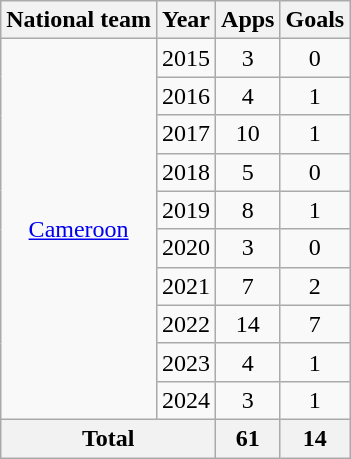<table class="wikitable" style="text-align:center">
<tr>
<th>National team</th>
<th>Year</th>
<th>Apps</th>
<th>Goals</th>
</tr>
<tr>
<td rowspan="10"><a href='#'>Cameroon</a></td>
<td>2015</td>
<td>3</td>
<td>0</td>
</tr>
<tr>
<td>2016</td>
<td>4</td>
<td>1</td>
</tr>
<tr>
<td>2017</td>
<td>10</td>
<td>1</td>
</tr>
<tr>
<td>2018</td>
<td>5</td>
<td>0</td>
</tr>
<tr>
<td>2019</td>
<td>8</td>
<td>1</td>
</tr>
<tr>
<td>2020</td>
<td>3</td>
<td>0</td>
</tr>
<tr>
<td>2021</td>
<td>7</td>
<td>2</td>
</tr>
<tr>
<td>2022</td>
<td>14</td>
<td>7</td>
</tr>
<tr>
<td>2023</td>
<td>4</td>
<td>1</td>
</tr>
<tr>
<td>2024</td>
<td>3</td>
<td>1</td>
</tr>
<tr>
<th colspan="2">Total</th>
<th>61</th>
<th>14</th>
</tr>
</table>
